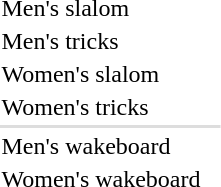<table>
<tr>
<td>Men's slalom</td>
<td nowrap></td>
<td nowrap></td>
<td></td>
</tr>
<tr>
<td>Men's tricks</td>
<td></td>
<td></td>
<td></td>
</tr>
<tr>
<td>Women's slalom</td>
<td></td>
<td></td>
<td></td>
</tr>
<tr>
<td>Women's tricks</td>
<td nowrap></td>
<td></td>
<td></td>
</tr>
<tr bgcolor=#dddddd>
<td colspan=4></td>
</tr>
<tr>
<td>Men's wakeboard</td>
<td></td>
<td></td>
<td></td>
</tr>
<tr>
<td>Women's wakeboard</td>
<td></td>
<td></td>
<td nowrap></td>
</tr>
</table>
